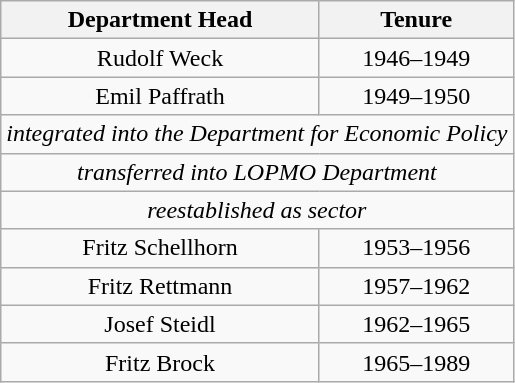<table class="wikitable" style="text-align: center;">
<tr>
<th>Department Head</th>
<th>Tenure</th>
</tr>
<tr>
<td>Rudolf Weck</td>
<td>1946–1949</td>
</tr>
<tr>
<td>Emil Paffrath</td>
<td>1949–1950</td>
</tr>
<tr>
<td colspan="2"><em>integrated into the Department for Economic Policy</em></td>
</tr>
<tr>
<td colspan="2"><em>transferred into LOPMO Department</em></td>
</tr>
<tr>
<td colspan="2"><em>reestablished as sector</em></td>
</tr>
<tr>
<td>Fritz Schellhorn</td>
<td>1953–1956</td>
</tr>
<tr>
<td>Fritz Rettmann</td>
<td>1957–1962</td>
</tr>
<tr>
<td>Josef Steidl</td>
<td>1962–1965</td>
</tr>
<tr>
<td>Fritz Brock</td>
<td>1965–1989</td>
</tr>
</table>
